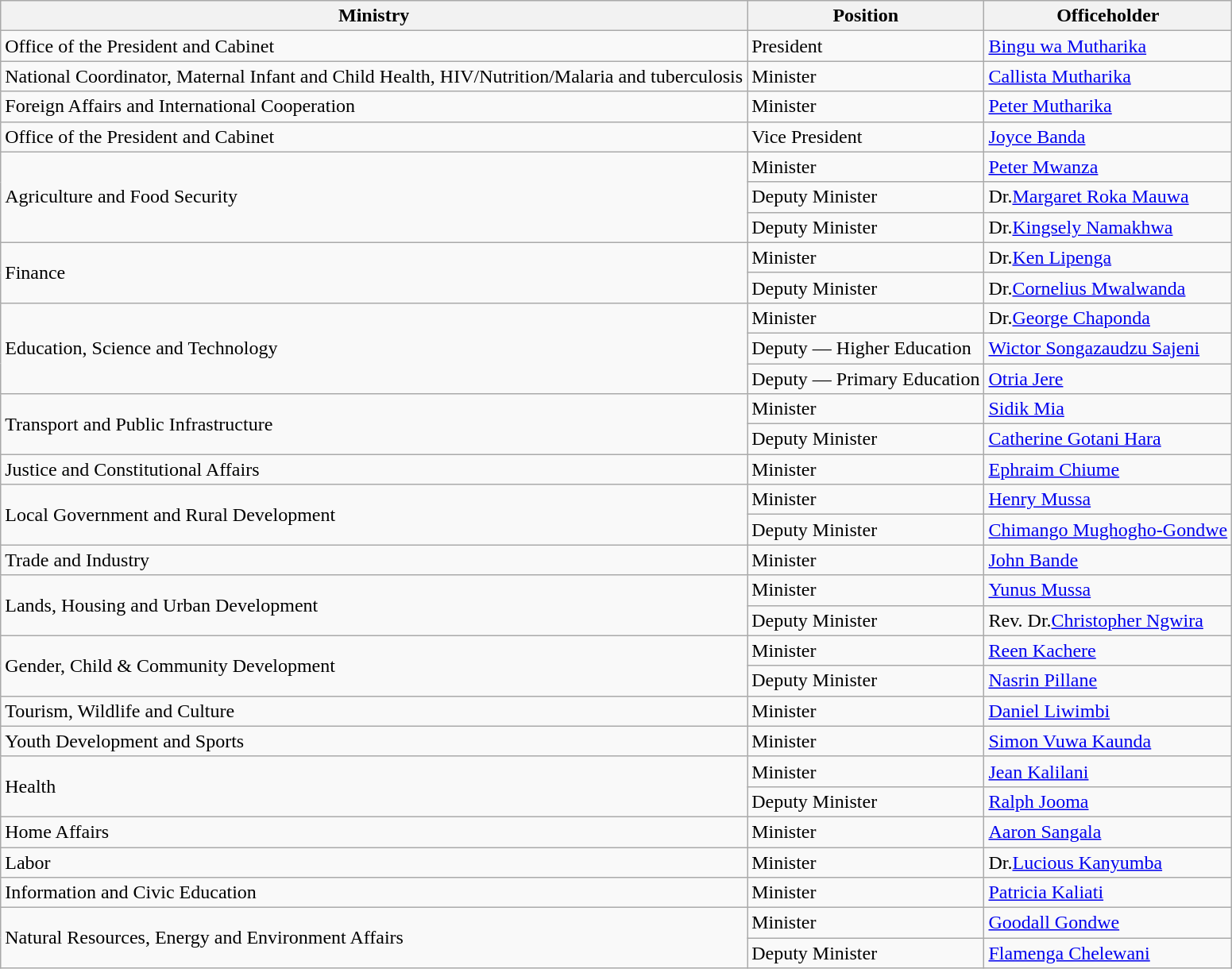<table class=wikitable>
<tr>
<th>Ministry</th>
<th>Position</th>
<th>Officeholder</th>
</tr>
<tr>
<td rowspan=1>Office of the President and Cabinet</td>
<td>President</td>
<td><a href='#'>Bingu wa Mutharika</a></td>
</tr>
<tr>
<td>National Coordinator, Maternal Infant and Child Health, HIV/Nutrition/Malaria and tuberculosis</td>
<td>Minister</td>
<td><a href='#'>Callista Mutharika</a></td>
</tr>
<tr>
<td rowspan=1>Foreign Affairs and International Cooperation</td>
<td>Minister</td>
<td><a href='#'>Peter Mutharika</a></td>
</tr>
<tr>
<td>Office of the President and Cabinet</td>
<td>Vice President</td>
<td><a href='#'>Joyce Banda</a></td>
</tr>
<tr>
<td rowspan=3>Agriculture and Food Security</td>
<td>Minister</td>
<td><a href='#'>Peter Mwanza</a></td>
</tr>
<tr>
<td>Deputy Minister</td>
<td>Dr.<a href='#'>Margaret Roka Mauwa</a></td>
</tr>
<tr>
<td>Deputy Minister</td>
<td>Dr.<a href='#'>Kingsely Namakhwa</a></td>
</tr>
<tr>
<td rowspan=2>Finance</td>
<td>Minister</td>
<td>Dr.<a href='#'>Ken Lipenga</a></td>
</tr>
<tr>
<td>Deputy Minister</td>
<td>Dr.<a href='#'>Cornelius Mwalwanda</a></td>
</tr>
<tr>
<td rowspan=3>Education, Science and Technology</td>
<td>Minister</td>
<td>Dr.<a href='#'>George Chaponda</a></td>
</tr>
<tr>
<td>Deputy — Higher Education</td>
<td><a href='#'>Wictor Songazaudzu Sajeni</a></td>
</tr>
<tr>
<td>Deputy — Primary Education</td>
<td><a href='#'>Otria Jere</a></td>
</tr>
<tr>
<td rowspan=2>Transport and Public Infrastructure</td>
<td>Minister</td>
<td><a href='#'>Sidik Mia</a></td>
</tr>
<tr>
<td>Deputy Minister</td>
<td><a href='#'>Catherine Gotani Hara</a></td>
</tr>
<tr>
<td>Justice and Constitutional Affairs</td>
<td>Minister</td>
<td><a href='#'>Ephraim Chiume</a></td>
</tr>
<tr>
<td rowspan=2>Local Government and Rural Development</td>
<td>Minister</td>
<td><a href='#'>Henry Mussa</a></td>
</tr>
<tr>
<td>Deputy Minister</td>
<td><a href='#'>Chimango Mughogho-Gondwe</a></td>
</tr>
<tr>
<td rowspan=1>Trade and Industry</td>
<td>Minister</td>
<td><a href='#'>John Bande</a></td>
</tr>
<tr>
<td rowspan=2>Lands, Housing and Urban Development</td>
<td>Minister</td>
<td><a href='#'>Yunus Mussa</a></td>
</tr>
<tr>
<td>Deputy Minister</td>
<td>Rev. Dr.<a href='#'>Christopher Ngwira</a></td>
</tr>
<tr>
<td rowspan=2>Gender, Child & Community Development</td>
<td>Minister</td>
<td><a href='#'>Reen Kachere</a></td>
</tr>
<tr>
<td>Deputy Minister</td>
<td><a href='#'>Nasrin Pillane</a></td>
</tr>
<tr>
<td rowspan=1>Tourism, Wildlife and Culture</td>
<td>Minister</td>
<td><a href='#'>Daniel Liwimbi</a></td>
</tr>
<tr>
<td rowspan=1>Youth Development and Sports</td>
<td>Minister</td>
<td><a href='#'>Simon Vuwa Kaunda</a></td>
</tr>
<tr>
<td rowspan=2>Health</td>
<td>Minister</td>
<td><a href='#'>Jean Kalilani</a></td>
</tr>
<tr>
<td>Deputy Minister</td>
<td><a href='#'>Ralph Jooma</a></td>
</tr>
<tr>
<td rowspan=1>Home Affairs</td>
<td>Minister</td>
<td><a href='#'>Aaron Sangala</a></td>
</tr>
<tr>
<td>Labor</td>
<td>Minister</td>
<td>Dr.<a href='#'>Lucious Kanyumba</a></td>
</tr>
<tr>
<td rowspan=1>Information and Civic Education</td>
<td>Minister</td>
<td><a href='#'>Patricia Kaliati</a></td>
</tr>
<tr>
<td rowspan=2>Natural Resources, Energy and Environment Affairs</td>
<td>Minister</td>
<td><a href='#'>Goodall Gondwe</a></td>
</tr>
<tr>
<td>Deputy Minister</td>
<td><a href='#'>Flamenga Chelewani</a></td>
</tr>
</table>
